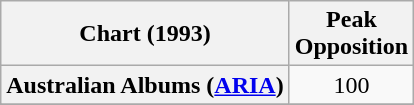<table class="wikitable sortable plainrowheaders" style="text-align:center;">
<tr>
<th scope="col">Chart (1993)</th>
<th scope="col">Peak<br>Opposition</th>
</tr>
<tr>
<th scope="row">Australian Albums (<a href='#'>ARIA</a>)</th>
<td>100</td>
</tr>
<tr>
</tr>
<tr>
</tr>
</table>
